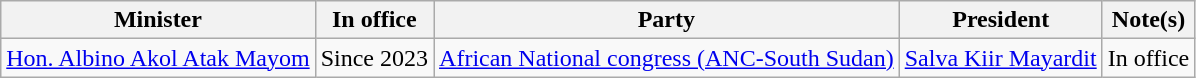<table class="wikitable">
<tr>
<th>Minister</th>
<th>In office</th>
<th>Party</th>
<th>President</th>
<th>Note(s)</th>
</tr>
<tr>
<td><a href='#'>Hon. Albino Akol Atak Mayom</a></td>
<td>Since 2023</td>
<td><a href='#'>African National congress (ANC-South Sudan)</a></td>
<td><a href='#'>Salva Kiir Mayardit</a></td>
<td>In office</td>
</tr>
</table>
